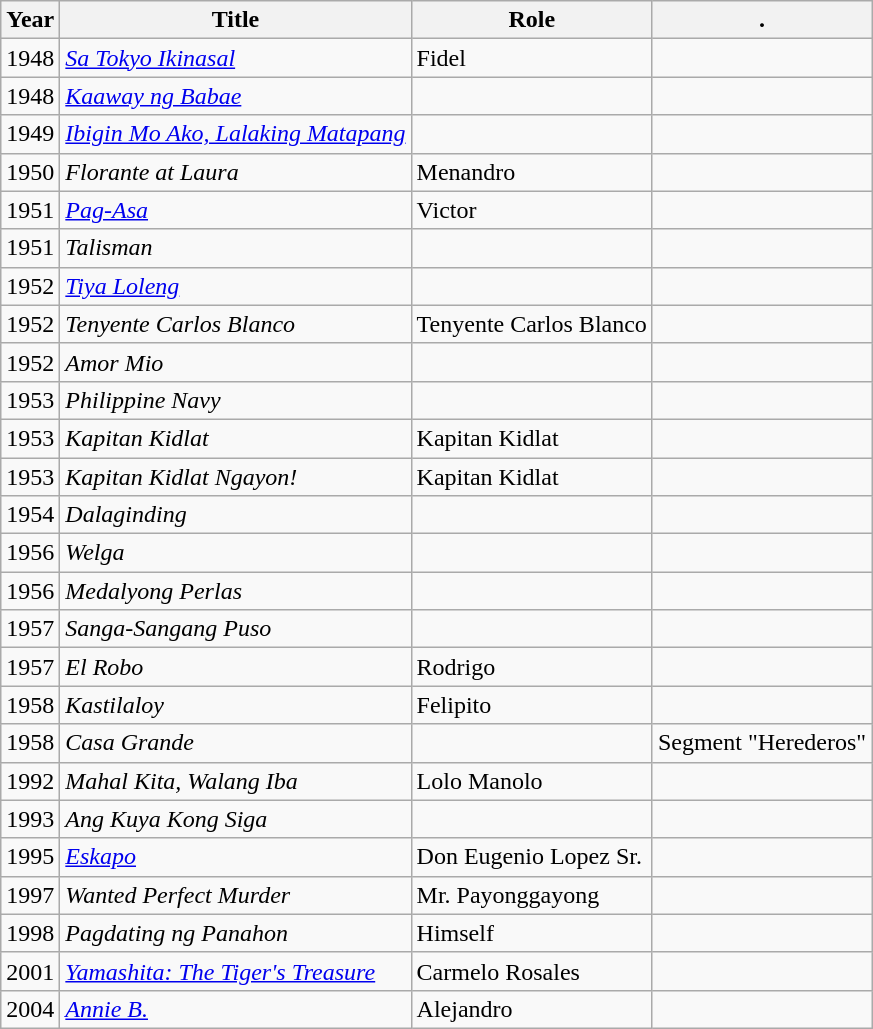<table class="wikitable">
<tr>
<th>Year</th>
<th>Title</th>
<th>Role</th>
<th>.</th>
</tr>
<tr>
<td>1948</td>
<td><em><a href='#'>Sa Tokyo Ikinasal</a></em></td>
<td>Fidel</td>
<td></td>
</tr>
<tr>
<td>1948</td>
<td><em><a href='#'>Kaaway ng Babae</a></em></td>
<td></td>
<td></td>
</tr>
<tr>
<td>1949</td>
<td><em><a href='#'>Ibigin Mo Ako, Lalaking Matapang</a></em></td>
<td></td>
<td></td>
</tr>
<tr>
<td>1950</td>
<td><em>Florante at Laura</em></td>
<td>Menandro</td>
<td></td>
</tr>
<tr>
<td>1951</td>
<td><em><a href='#'>Pag-Asa</a></em></td>
<td>Victor</td>
<td></td>
</tr>
<tr>
<td>1951</td>
<td><em>Talisman</em> </td>
<td></td>
<td></td>
</tr>
<tr>
<td>1952</td>
<td><em><a href='#'>Tiya Loleng</a></em></td>
<td></td>
<td></td>
</tr>
<tr>
<td>1952</td>
<td><em>Tenyente Carlos Blanco</em></td>
<td>Tenyente Carlos Blanco</td>
<td></td>
</tr>
<tr>
<td>1952</td>
<td><em>Amor Mio</em></td>
<td></td>
<td></td>
</tr>
<tr>
<td>1953</td>
<td><em>Philippine Navy</em> </td>
<td></td>
<td></td>
</tr>
<tr>
<td>1953</td>
<td><em>Kapitan Kidlat</em> </td>
<td>Kapitan Kidlat</td>
<td></td>
</tr>
<tr>
<td>1953</td>
<td><em>Kapitan Kidlat Ngayon!</em> </td>
<td>Kapitan Kidlat</td>
<td></td>
</tr>
<tr>
<td>1954</td>
<td><em>Dalaginding</em> </td>
<td></td>
<td></td>
</tr>
<tr>
<td>1956</td>
<td><em>Welga</em></td>
<td></td>
<td></td>
</tr>
<tr>
<td>1956</td>
<td><em>Medalyong Perlas</em></td>
<td></td>
<td></td>
</tr>
<tr>
<td>1957</td>
<td><em>Sanga-Sangang Puso</em></td>
<td></td>
<td></td>
</tr>
<tr>
<td>1957</td>
<td><em>El Robo</em></td>
<td>Rodrigo</td>
<td></td>
</tr>
<tr>
<td>1958</td>
<td><em>Kastilaloy</em></td>
<td>Felipito</td>
<td></td>
</tr>
<tr>
<td>1958</td>
<td><em>Casa Grande</em></td>
<td></td>
<td>Segment "Herederos"</td>
</tr>
<tr>
<td>1992</td>
<td><em>Mahal Kita, Walang Iba</em></td>
<td>Lolo Manolo</td>
<td></td>
</tr>
<tr>
<td>1993</td>
<td><em>Ang Kuya Kong Siga</em></td>
<td></td>
<td></td>
</tr>
<tr>
<td>1995</td>
<td><em><a href='#'>Eskapo</a></em></td>
<td>Don Eugenio Lopez Sr.</td>
<td></td>
</tr>
<tr>
<td>1997</td>
<td><em>Wanted Perfect Murder</em></td>
<td>Mr. Payonggayong</td>
<td></td>
</tr>
<tr>
<td>1998</td>
<td><em>Pagdating ng Panahon</em></td>
<td>Himself</td>
<td></td>
</tr>
<tr>
<td>2001</td>
<td><em><a href='#'>Yamashita: The Tiger's Treasure</a></em></td>
<td>Carmelo Rosales</td>
<td></td>
</tr>
<tr>
<td>2004</td>
<td><em><a href='#'>Annie B.</a></em></td>
<td>Alejandro</td>
<td></td>
</tr>
</table>
